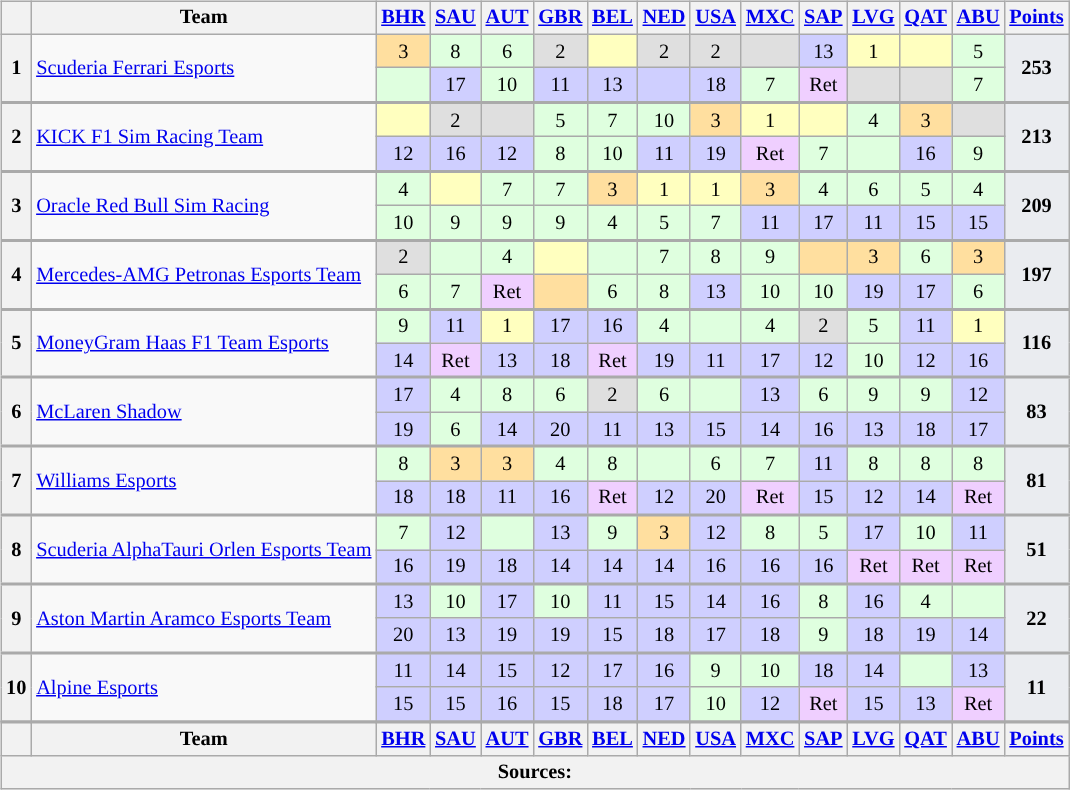<table>
<tr>
<td style="vertical-align:top;"><br><table class="wikitable" style="font-size:85%; text-align:center;">
<tr style="vertical-align:middle;">
<th style="vertical-align:middle"></th>
<th style="vertical-align:middle">Team</th>
<th><a href='#'>BHR</a><br></th>
<th><a href='#'>SAU</a><br></th>
<th><a href='#'>AUT</a><br></th>
<th><a href='#'>GBR</a><br></th>
<th><a href='#'>BEL</a><br></th>
<th><a href='#'>NED</a><br></th>
<th><a href='#'>USA</a><br></th>
<th><a href='#'>MXC</a><br></th>
<th><a href='#'>SAP</a><br></th>
<th><a href='#'>LVG</a><br></th>
<th><a href='#'>QAT</a><br></th>
<th><a href='#'>ABU</a><br></th>
<th style="vertical-align:middle"><a href='#'>Points</a></th>
</tr>
<tr>
<th rowspan="2">1</th>
<td rowspan="2" align="left"> <a href='#'>Scuderia Ferrari Esports</a></td>
<td style="background:#FFDF9F;">3</td>
<td style="background:#DFFFDF;">8</td>
<td style="background:#DFFFDF;">6</td>
<td style="background:#DFDFDF;">2</td>
<td style="background:#FFFFBF;"></td>
<td style="background:#DFDFDF;">2</td>
<td style="background:#DFDFDF;">2</td>
<td style="background:#DFDFDF;"></td>
<td style="background:#CFCFFF;">13</td>
<td style="background:#FFFFBF;">1</td>
<td style="background:#FFFFBF;"></td>
<td style="background:#DFFFDF;">5</td>
<th rowspan="2" style="background-color:#EAECF0;text-align:center">253</th>
</tr>
<tr>
<td style="background:#DFFFDF;"></td>
<td style="background:#CFCFFF;">17</td>
<td style="background:#DFFFDF;">10</td>
<td style="background:#CFCFFF;">11</td>
<td style="background:#CFCFFF;">13</td>
<td style="background:#CFCFFF;"></td>
<td style="background:#CFCFFF;">18</td>
<td style="background:#DFFFDF;">7</td>
<td style="background:#efcfff">Ret</td>
<td style="background:#DFDFDF;"></td>
<td style="background:#DFDFDF;"></td>
<td style="background:#DFFFDF;">7</td>
</tr>
<tr style="border-top:2px solid #aaaaaa">
<th rowspan="2">2</th>
<td rowspan="2" align="left"> <a href='#'>KICK F1 Sim Racing Team</a></td>
<td style="background:#FFFFBF;"></td>
<td style="background:#DFDFDF;">2</td>
<td style="background:#DFDFDF;"></td>
<td style="background:#DFFFDF;">5</td>
<td style="background:#DFFFDF;">7</td>
<td style="background:#DFFFDF;">10</td>
<td style="background:#FFDF9F;">3</td>
<td style="background:#FFFFBF;">1</td>
<td style="background:#FFFFBF;"></td>
<td style="background:#DFFFDF;">4</td>
<td style="background:#FFDF9F;">3</td>
<td style="background:#DFDFDF;"></td>
<th rowspan="2" style="background-color:#EAECF0;text-align:center">213</th>
</tr>
<tr>
<td style="background:#CFCFFF;">12</td>
<td style="background:#CFCFFF;">16</td>
<td style="background:#CFCFFF;">12</td>
<td style="background:#DFFFDF;">8</td>
<td style="background:#DFFFDF;">10</td>
<td style="background:#CFCFFF;">11</td>
<td style="background:#CFCFFF;">19</td>
<td style="background:#efcfff">Ret</td>
<td style="background:#DFFFDF;">7</td>
<td style="background:#DFFFDF;"></td>
<td style="background:#CFCFFF;">16</td>
<td style="background:#DFFFDF;">9</td>
</tr>
<tr style="border-top:2px solid #aaaaaa">
<th rowspan="2">3</th>
<td rowspan="2" align="left"> <a href='#'>Oracle Red Bull Sim Racing</a></td>
<td style="background:#DFFFDF;">4</td>
<td style="background:#FFFFBF;"></td>
<td style="background:#DFFFDF;">7</td>
<td style="background:#DFFFDF;">7</td>
<td style="background:#FFDF9F;">3</td>
<td style="background:#FFFFBF;">1</td>
<td style="background:#FFFFBF;">1</td>
<td style="background:#FFDF9F;">3</td>
<td style="background:#DFFFDF;">4</td>
<td style="background:#DFFFDF;">6</td>
<td style="background:#DFFFDF;">5</td>
<td style="background:#DFFFDF;">4</td>
<th rowspan="2" style="background-color:#EAECF0;text-align:center">209</th>
</tr>
<tr>
<td style="background:#DFFFDF;">10</td>
<td style="background:#DFFFDF;">9</td>
<td style="background:#DFFFDF;">9</td>
<td style="background:#DFFFDF;">9</td>
<td style="background:#DFFFDF;">4</td>
<td style="background:#DFFFDF;">5</td>
<td style="background:#DFFFDF;">7</td>
<td style="background:#CFCFFF;">11</td>
<td style="background:#CFCFFF;">17</td>
<td style="background:#CFCFFF;">11</td>
<td style="background:#CFCFFF;">15</td>
<td style="background:#CFCFFF;">15</td>
</tr>
<tr style="border-top:2px solid #aaaaaa">
<th rowspan="2">4</th>
<td rowspan="2" align="left"> <a href='#'>Mercedes-AMG Petronas Esports Team</a></td>
<td style="background:#DFDFDF;">2</td>
<td style="background:#DFFFDF;"></td>
<td style="background:#DFFFDF;">4</td>
<td style="background:#FFFFBF;"></td>
<td style="background:#DFFFDF;"></td>
<td style="background:#DFFFDF;">7</td>
<td style="background:#DFFFDF;">8</td>
<td style="background:#DFFFDF;">9</td>
<td style="background:#FFDF9F;"></td>
<td style="background:#FFDF9F;">3</td>
<td style="background:#DFFFDF;">6</td>
<td style="background:#FFDF9F;">3</td>
<th rowspan="2" style="background-color:#EAECF0;text-align:center">197</th>
</tr>
<tr>
<td style="background:#DFFFDF;">6</td>
<td style="background:#DFFFDF;">7</td>
<td style="background:#efcfff">Ret</td>
<td style="background:#FFDF9F;"></td>
<td style="background:#DFFFDF;">6</td>
<td style="background:#DFFFDF;">8</td>
<td style="background:#CFCFFF;">13</td>
<td style="background:#DFFFDF;">10</td>
<td style="background:#DFFFDF;">10</td>
<td style="background:#CFCFFF;">19</td>
<td style="background:#CFCFFF;">17</td>
<td style="background:#DFFFDF;">6</td>
</tr>
<tr style="border-top:2px solid #aaaaaa">
<th rowspan="2">5</th>
<td rowspan="2" align="left"> <a href='#'>MoneyGram Haas F1 Team Esports</a></td>
<td style="background:#DFFFDF;">9</td>
<td style="background:#CFCFFF;">11</td>
<td style="background:#FFFFBF;">1</td>
<td style="background:#CFCFFF;">17</td>
<td style="background:#CFCFFF;">16</td>
<td style="background:#DFFFDF;">4</td>
<td style="background:#DFFFDF;"></td>
<td style="background:#DFFFDF;">4</td>
<td style="background:#DFDFDF;">2</td>
<td style="background:#DFFFDF;">5</td>
<td style="background:#CFCFFF;">11</td>
<td style="background:#FFFFBF;">1</td>
<th rowspan="2" style="background-color:#EAECF0;text-align:center">116</th>
</tr>
<tr>
<td style="background:#CFCFFF;">14</td>
<td style="background:#efcfff">Ret</td>
<td style="background:#CFCFFF;">13</td>
<td style="background:#CFCFFF;">18</td>
<td style="background:#efcfff">Ret</td>
<td style="background:#CFCFFF;">19</td>
<td style="background:#CFCFFF;">11</td>
<td style="background:#CFCFFF;">17</td>
<td style="background:#CFCFFF;">12</td>
<td style="background:#DFFFDF;">10</td>
<td style="background:#CFCFFF;">12</td>
<td style="background:#CFCFFF;">16</td>
</tr>
<tr style="border-top:2px solid #aaaaaa">
<th rowspan="2">6</th>
<td rowspan="2" align="left"> <a href='#'>McLaren Shadow</a></td>
<td style="background:#CFCFFF;">17</td>
<td style="background:#DFFFDF;">4</td>
<td style="background:#DFFFDF;">8</td>
<td style="background:#DFFFDF;">6</td>
<td style="background:#DFDFDF;">2</td>
<td style="background:#DFFFDF;">6</td>
<td style="background:#DFFFDF;"></td>
<td style="background:#CFCFFF;">13</td>
<td style="background:#DFFFDF;">6</td>
<td style="background:#DFFFDF;">9</td>
<td style="background:#DFFFDF;">9</td>
<td style="background:#CFCFFF;">12</td>
<th rowspan="2" style="background-color:#EAECF0;text-align:center">83</th>
</tr>
<tr>
<td style="background:#CFCFFF;">19</td>
<td style="background:#DFFFDF;">6</td>
<td style="background:#CFCFFF;">14</td>
<td style="background:#CFCFFF;">20</td>
<td style="background:#CFCFFF;">11</td>
<td style="background:#CFCFFF;">13</td>
<td style="background:#CFCFFF;">15</td>
<td style="background:#CFCFFF;">14</td>
<td style="background:#CFCFFF;">16</td>
<td style="background:#CFCFFF;">13</td>
<td style="background:#CFCFFF;">18</td>
<td style="background:#CFCFFF;">17</td>
</tr>
<tr style="border-top:2px solid #aaaaaa">
<th rowspan="2">7</th>
<td rowspan="2" align="left"> <a href='#'>Williams Esports</a></td>
<td style="background:#DFFFDF;">8</td>
<td style="background:#FFDF9F;">3</td>
<td style="background:#FFDF9F;">3</td>
<td style="background:#DFFFDF;">4</td>
<td style="background:#DFFFDF;">8</td>
<td style="background:#DFFFDF;"></td>
<td style="background:#DFFFDF;">6</td>
<td style="background:#DFFFDF;">7</td>
<td style="background:#CFCFFF;">11</td>
<td style="background:#DFFFDF;">8</td>
<td style="background:#DFFFDF;">8</td>
<td style="background:#DFFFDF;">8</td>
<th rowspan="2" style="background-color:#EAECF0;text-align:center">81</th>
</tr>
<tr>
<td style="background:#CFCFFF;">18</td>
<td style="background:#CFCFFF;">18</td>
<td style="background:#CFCFFF;">11</td>
<td style="background:#CFCFFF;">16</td>
<td style="background:#efcfff">Ret</td>
<td style="background:#CFCFFF;">12</td>
<td style="background:#CFCFFF;">20</td>
<td style="background:#efcfff">Ret</td>
<td style="background:#CFCFFF;">15</td>
<td style="background:#CFCFFF;">12</td>
<td style="background:#CFCFFF;">14</td>
<td style="background:#efcfff">Ret</td>
</tr>
<tr style="border-top:2px solid #aaaaaa">
<th rowspan="2">8</th>
<td rowspan="2" align="left" nowrap> <a href='#'>Scuderia AlphaTauri Orlen Esports Team</a></td>
<td style="background:#DFFFDF;">7</td>
<td style="background:#CFCFFF;">12</td>
<td style="background:#DFFFDF;"></td>
<td style="background:#CFCFFF;">13</td>
<td style="background:#DFFFDF;">9</td>
<td style="background:#FFDF9F;">3</td>
<td style="background:#CFCFFF;">12</td>
<td style="background:#DFFFDF;">8</td>
<td style="background:#DFFFDF;">5</td>
<td style="background:#CFCFFF;">17</td>
<td style="background:#DFFFDF;">10</td>
<td style="background:#CFCFFF;">11</td>
<th rowspan="2" style="background-color:#EAECF0;text-align:center">51</th>
</tr>
<tr>
<td style="background:#CFCFFF;">16</td>
<td style="background:#CFCFFF;">19</td>
<td style="background:#CFCFFF;">18</td>
<td style="background:#CFCFFF;">14</td>
<td style="background:#CFCFFF;">14</td>
<td style="background:#CFCFFF;">14</td>
<td style="background:#CFCFFF;">16</td>
<td style="background:#CFCFFF;">16</td>
<td style="background:#CFCFFF;">16</td>
<td style="background:#efcfff">Ret</td>
<td style="background:#efcfff">Ret</td>
<td style="background:#efcfff">Ret</td>
</tr>
<tr style="border-top:2px solid #aaaaaa">
<th rowspan="2">9</th>
<td rowspan="2" align="left"> <a href='#'>Aston Martin Aramco Esports Team</a></td>
<td style="background:#CFCFFF;">13</td>
<td style="background:#DFFFDF;">10</td>
<td style="background:#CFCFFF;">17</td>
<td style="background:#DFFFDF;">10</td>
<td style="background:#CFCFFF;">11</td>
<td style="background:#CFCFFF;">15</td>
<td style="background:#CFCFFF;">14</td>
<td style="background:#CFCFFF;">16</td>
<td style="background:#DFFFDF;">8</td>
<td style="background:#CFCFFF;">16</td>
<td style="background:#DFFFDF;">4</td>
<td style="background:#DFFFDF;"></td>
<th rowspan="2" style="background-color:#EAECF0;text-align:center">22</th>
</tr>
<tr>
<td style="background:#CFCFFF;">20</td>
<td style="background:#CFCFFF;">13</td>
<td style="background:#CFCFFF;">19</td>
<td style="background:#CFCFFF;">19</td>
<td style="background:#CFCFFF;">15</td>
<td style="background:#CFCFFF;">18</td>
<td style="background:#CFCFFF;">17</td>
<td style="background:#CFCFFF;">18</td>
<td style="background:#DFFFDF;">9</td>
<td style="background:#CFCFFF;">18</td>
<td style="background:#CFCFFF;">19</td>
<td style="background:#CFCFFF;">14</td>
</tr>
<tr style="border-top:2px solid #aaaaaa">
<th rowspan="2">10</th>
<td rowspan="2" align="left"> <a href='#'>Alpine Esports</a></td>
<td style="background:#CFCFFF;">11</td>
<td style="background:#CFCFFF;">14</td>
<td style="background:#CFCFFF;">15</td>
<td style="background:#CFCFFF;">12</td>
<td style="background:#CFCFFF;">17</td>
<td style="background:#CFCFFF;">16</td>
<td style="background:#DFFFDF;">9</td>
<td style="background:#DFFFDF;">10</td>
<td style="background:#CFCFFF;">18</td>
<td style="background:#CFCFFF;">14</td>
<td style="background:#DFFFDF;"></td>
<td style="background:#CFCFFF;">13</td>
<th rowspan="2" style="background-color:#EAECF0;text-align:center">11</th>
</tr>
<tr>
<td style="background:#CFCFFF;">15</td>
<td style="background:#CFCFFF;">15</td>
<td style="background:#CFCFFF;">16</td>
<td style="background:#CFCFFF;">15</td>
<td style="background:#CFCFFF;">18</td>
<td style="background:#CFCFFF;">17</td>
<td style="background:#DFFFDF;">10</td>
<td style="background:#CFCFFF;">12</td>
<td style="background:#efcfff">Ret</td>
<td style="background:#CFCFFF;">15</td>
<td style="background:#CFCFFF;">13</td>
<td style="background:#efcfff">Ret</td>
</tr>
<tr style="border-top:2px solid #aaaaaa">
</tr>
<tr style="vertical-align:middle;">
<th style="vertical-align:middle"></th>
<th style="vertical-align:middle">Team</th>
<th><a href='#'>BHR</a><br></th>
<th><a href='#'>SAU</a><br></th>
<th><a href='#'>AUT</a><br></th>
<th><a href='#'>GBR</a><br></th>
<th><a href='#'>BEL</a><br></th>
<th><a href='#'>NED</a><br></th>
<th><a href='#'>USA</a><br></th>
<th><a href='#'>MXC</a><br></th>
<th><a href='#'>SAP</a><br></th>
<th><a href='#'>LVG</a><br></th>
<th><a href='#'>QAT</a><br></th>
<th><a href='#'>ABU</a><br></th>
<th style="vertical-align:middle"><a href='#'>Points</a></th>
</tr>
<tr>
<th colspan="15"><strong>Sources:</strong></th>
</tr>
</table>
</td>
<td style="vertical-align:top;"></td>
</tr>
</table>
